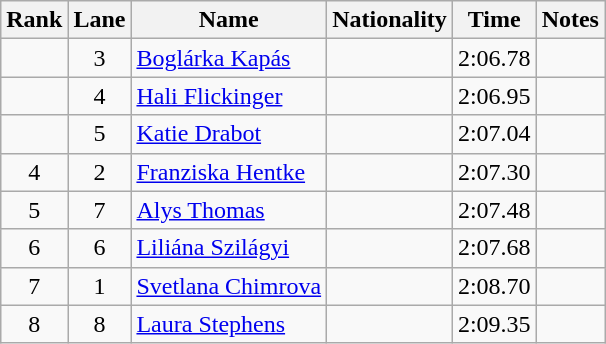<table class="wikitable sortable" style="text-align:center">
<tr>
<th>Rank</th>
<th>Lane</th>
<th>Name</th>
<th>Nationality</th>
<th>Time</th>
<th>Notes</th>
</tr>
<tr>
<td></td>
<td>3</td>
<td align=left><a href='#'>Boglárka Kapás</a></td>
<td align=left></td>
<td>2:06.78</td>
<td></td>
</tr>
<tr>
<td></td>
<td>4</td>
<td align=left><a href='#'>Hali Flickinger</a></td>
<td align=left></td>
<td>2:06.95</td>
<td></td>
</tr>
<tr>
<td></td>
<td>5</td>
<td align=left><a href='#'>Katie Drabot</a></td>
<td align=left></td>
<td>2:07.04</td>
<td></td>
</tr>
<tr>
<td>4</td>
<td>2</td>
<td align=left><a href='#'>Franziska Hentke</a></td>
<td align=left></td>
<td>2:07.30</td>
<td></td>
</tr>
<tr>
<td>5</td>
<td>7</td>
<td align=left><a href='#'>Alys Thomas</a></td>
<td align=left></td>
<td>2:07.48</td>
<td></td>
</tr>
<tr>
<td>6</td>
<td>6</td>
<td align=left><a href='#'>Liliána Szilágyi</a></td>
<td align=left></td>
<td>2:07.68</td>
<td></td>
</tr>
<tr>
<td>7</td>
<td>1</td>
<td align=left><a href='#'>Svetlana Chimrova</a></td>
<td align=left></td>
<td>2:08.70</td>
<td></td>
</tr>
<tr>
<td>8</td>
<td>8</td>
<td align=left><a href='#'>Laura Stephens</a></td>
<td align=left></td>
<td>2:09.35</td>
<td></td>
</tr>
</table>
